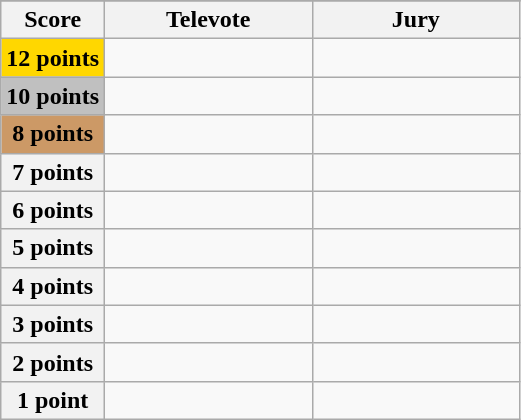<table class="wikitable">
<tr>
</tr>
<tr>
<th scope="col" width="20%">Score</th>
<th scope="col" width="40%">Televote</th>
<th scope="col" width="40%">Jury</th>
</tr>
<tr>
<th scope="row" style="background:gold">12 points</th>
<td></td>
<td></td>
</tr>
<tr>
<th scope="row" style="background:silver">10 points</th>
<td></td>
<td></td>
</tr>
<tr>
<th scope="row" style="background:#CC9966">8 points</th>
<td></td>
<td></td>
</tr>
<tr>
<th scope="row">7 points</th>
<td></td>
<td></td>
</tr>
<tr>
<th scope="row">6 points</th>
<td></td>
<td></td>
</tr>
<tr>
<th scope="row">5 points</th>
<td></td>
<td></td>
</tr>
<tr>
<th scope="row">4 points</th>
<td></td>
<td></td>
</tr>
<tr>
<th scope="row">3 points</th>
<td></td>
<td></td>
</tr>
<tr>
<th scope="row">2 points</th>
<td></td>
<td></td>
</tr>
<tr>
<th scope="row">1 point</th>
<td></td>
<td></td>
</tr>
</table>
